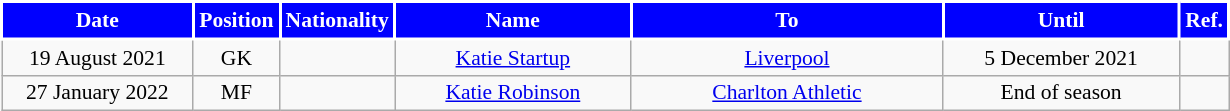<table class="wikitable" style="text-align:center; font-size:90%; ">
<tr>
<th style="background:#0000FF;color:white;border:2px solid #ffffff; width:120px;">Date</th>
<th style="background:#0000FF;color:white;border:2px solid #ffffff; width:50px;">Position</th>
<th style="background:#0000FF;color:white;border:2px solid #ffffff; width:50px;">Nationality</th>
<th style="background:#0000FF;color:white;border:2px solid #ffffff; width:150px;">Name</th>
<th style="background:#0000FF;color:white;border:2px solid #ffffff; width:200px;">To</th>
<th style="background:#0000FF;color:white;border:2px solid #ffffff; width:150px;">Until</th>
<th style="background:#0000FF;color:white;border:2px solid #ffffff; width:25px;">Ref.</th>
</tr>
<tr>
<td>19 August 2021</td>
<td>GK</td>
<td></td>
<td><a href='#'>Katie Startup</a></td>
<td> <a href='#'>Liverpool</a></td>
<td>5 December 2021</td>
<td></td>
</tr>
<tr>
<td>27 January 2022</td>
<td>MF</td>
<td></td>
<td><a href='#'>Katie Robinson</a></td>
<td> <a href='#'>Charlton Athletic</a></td>
<td>End of season</td>
<td></td>
</tr>
</table>
